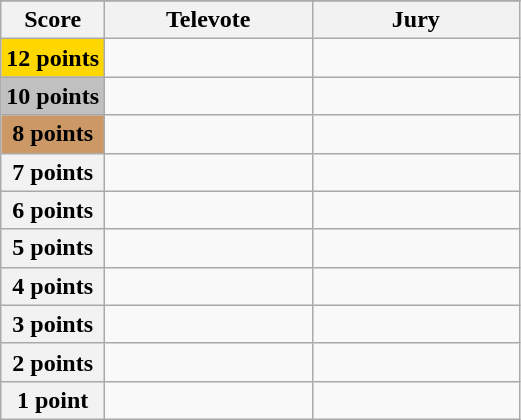<table class="wikitable">
<tr>
</tr>
<tr>
<th scope="col" width="20%">Score</th>
<th scope="col" width="40%">Televote</th>
<th scope="col" width="40%">Jury</th>
</tr>
<tr>
<th scope="row" style="background:gold">12 points</th>
<td></td>
<td></td>
</tr>
<tr>
<th scope="row" style="background:silver">10 points</th>
<td></td>
<td></td>
</tr>
<tr>
<th scope="row" style="background:#CC9966">8 points</th>
<td></td>
<td></td>
</tr>
<tr>
<th scope="row">7 points</th>
<td></td>
<td></td>
</tr>
<tr>
<th scope="row">6 points</th>
<td></td>
<td></td>
</tr>
<tr>
<th scope="row">5 points</th>
<td></td>
<td></td>
</tr>
<tr>
<th scope="row">4 points</th>
<td></td>
<td></td>
</tr>
<tr>
<th scope="row">3 points</th>
<td></td>
<td></td>
</tr>
<tr>
<th scope="row">2 points</th>
<td></td>
<td></td>
</tr>
<tr>
<th scope="row">1 point</th>
<td></td>
<td></td>
</tr>
</table>
